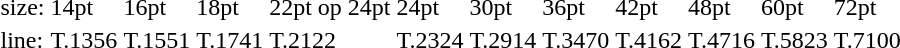<table style="margin-left:40px;">
<tr>
<td>size:</td>
<td>14pt</td>
<td>16pt</td>
<td>18pt</td>
<td>22pt op 24pt</td>
<td>24pt</td>
<td>30pt</td>
<td>36pt</td>
<td>42pt</td>
<td>48pt</td>
<td>60pt</td>
<td>72pt</td>
</tr>
<tr>
<td>line:</td>
<td>T.1356</td>
<td>T.1551</td>
<td>T.1741</td>
<td>T.2122</td>
<td>T.2324</td>
<td>T.2914</td>
<td>T.3470</td>
<td>T.4162</td>
<td>T.4716</td>
<td>T.5823</td>
<td>T.7100</td>
</tr>
</table>
